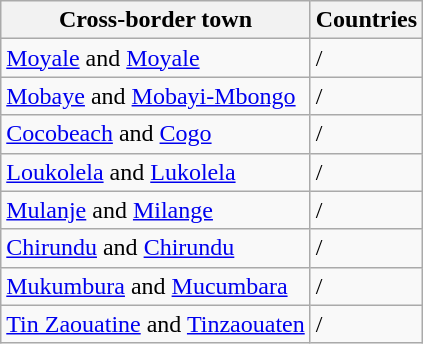<table class="wikitable">
<tr>
<th>Cross-border town</th>
<th>Countries</th>
</tr>
<tr>
<td><a href='#'>Moyale</a> and <a href='#'>Moyale</a></td>
<td> / </td>
</tr>
<tr>
<td><a href='#'>Mobaye</a> and <a href='#'>Mobayi-Mbongo</a></td>
<td> / </td>
</tr>
<tr>
<td><a href='#'>Cocobeach</a> and <a href='#'>Cogo</a></td>
<td> / </td>
</tr>
<tr>
<td><a href='#'>Loukolela</a> and <a href='#'>Lukolela</a></td>
<td> / </td>
</tr>
<tr>
<td><a href='#'>Mulanje</a> and <a href='#'>Milange</a></td>
<td> / </td>
</tr>
<tr>
<td><a href='#'>Chirundu</a> and <a href='#'>Chirundu</a></td>
<td> / </td>
</tr>
<tr>
<td><a href='#'>Mukumbura</a> and <a href='#'>Mucumbara</a></td>
<td> / </td>
</tr>
<tr>
<td><a href='#'>Tin Zaouatine</a> and <a href='#'>Tinzaouaten</a></td>
<td> / </td>
</tr>
</table>
